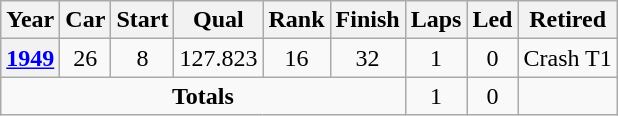<table class="wikitable" style="text-align:center">
<tr>
<th>Year</th>
<th>Car</th>
<th>Start</th>
<th>Qual</th>
<th>Rank</th>
<th>Finish</th>
<th>Laps</th>
<th>Led</th>
<th>Retired</th>
</tr>
<tr>
<th><a href='#'>1949</a></th>
<td>26</td>
<td>8</td>
<td>127.823</td>
<td>16</td>
<td>32</td>
<td>1</td>
<td>0</td>
<td>Crash T1</td>
</tr>
<tr>
<td colspan=6><strong>Totals</strong></td>
<td>1</td>
<td>0</td>
<td></td>
</tr>
</table>
